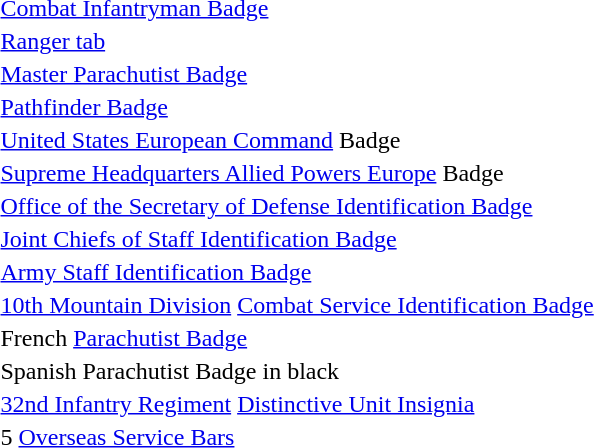<table>
<tr>
<td></td>
<td><a href='#'>Combat Infantryman Badge</a></td>
</tr>
<tr>
<td></td>
<td><a href='#'>Ranger tab</a></td>
</tr>
<tr>
<td></td>
<td><a href='#'>Master Parachutist Badge</a></td>
</tr>
<tr>
<td></td>
<td><a href='#'>Pathfinder Badge</a></td>
</tr>
<tr>
<td></td>
<td><a href='#'>United States European Command</a> Badge</td>
</tr>
<tr>
<td></td>
<td><a href='#'>Supreme Headquarters Allied Powers Europe</a> Badge</td>
</tr>
<tr>
<td></td>
<td><a href='#'>Office of the Secretary of Defense Identification Badge</a></td>
</tr>
<tr>
<td></td>
<td><a href='#'>Joint Chiefs of Staff Identification Badge</a></td>
</tr>
<tr>
<td></td>
<td><a href='#'>Army Staff Identification Badge</a></td>
</tr>
<tr>
<td></td>
<td><a href='#'>10th Mountain Division</a> <a href='#'>Combat Service Identification Badge</a></td>
</tr>
<tr>
<td></td>
<td>French <a href='#'>Parachutist Badge</a></td>
</tr>
<tr>
<td></td>
<td>Spanish Parachutist Badge in black</td>
</tr>
<tr>
<td></td>
<td><a href='#'>32nd Infantry Regiment</a> <a href='#'>Distinctive Unit Insignia</a></td>
</tr>
<tr>
<td></td>
<td>5 <a href='#'>Overseas Service Bars</a></td>
</tr>
</table>
